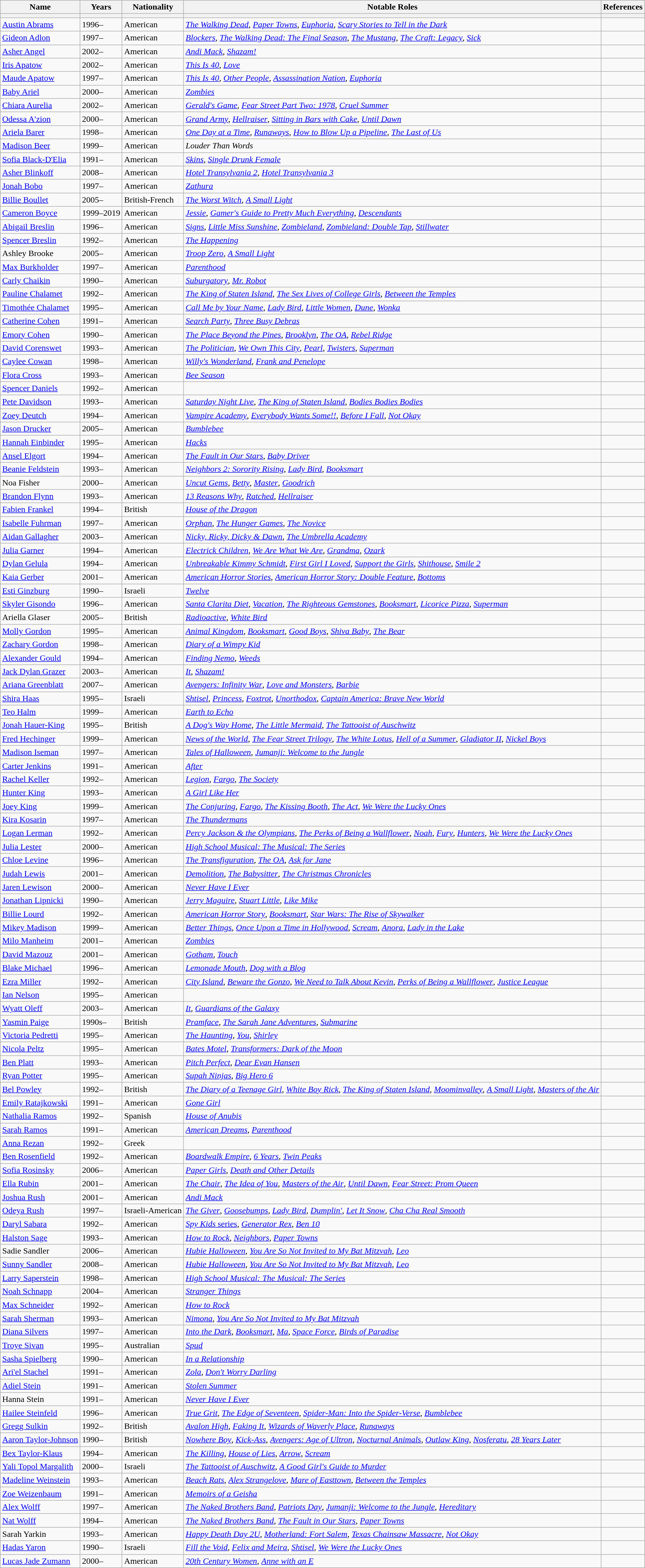<table class="wikitable sortable">
<tr>
<th>Name</th>
<th>Years</th>
<th>Nationality</th>
<th>Notable Roles</th>
<th>References</th>
</tr>
<tr>
<th></th>
<th></th>
<th></th>
<th></th>
<th></th>
</tr>
<tr>
<td><a href='#'>Austin Abrams</a></td>
<td>1996–</td>
<td>American</td>
<td><a href='#'><em>The Walking Dead</em></a>, <a href='#'><em>Paper Towns</em></a>, <em><a href='#'>Euphoria</a></em>, <em><a href='#'>Scary Stories to Tell in the Dark</a></em></td>
<td></td>
</tr>
<tr>
<td><a href='#'>Gideon Adlon</a></td>
<td>1997–</td>
<td>American</td>
<td><em><a href='#'>Blockers</a></em>, <em><a href='#'>The Walking Dead: The Final Season</a></em>, <em><a href='#'>The Mustang</a></em>, <em><a href='#'>The Craft: Legacy</a></em>, <em><a href='#'>Sick</a></em></td>
<td></td>
</tr>
<tr>
<td><a href='#'>Asher Angel</a></td>
<td>2002–</td>
<td>American</td>
<td><em><a href='#'>Andi Mack</a></em>, <em><a href='#'>Shazam!</a></em></td>
<td></td>
</tr>
<tr>
<td><a href='#'>Iris Apatow</a></td>
<td>2002–</td>
<td>American</td>
<td><em><a href='#'>This Is 40</a></em>, <em><a href='#'>Love</a></em></td>
<td></td>
</tr>
<tr>
<td><a href='#'>Maude Apatow</a></td>
<td>1997–</td>
<td>American</td>
<td><em><a href='#'>This Is 40</a></em>, <em><a href='#'>Other People</a></em>, <em><a href='#'>Assassination Nation</a></em>, <em><a href='#'>Euphoria</a></em></td>
<td></td>
</tr>
<tr>
<td><a href='#'>Baby Ariel</a></td>
<td>2000–</td>
<td>American</td>
<td><em><a href='#'>Zombies</a></em></td>
<td></td>
</tr>
<tr>
<td><a href='#'>Chiara Aurelia</a></td>
<td>2002–</td>
<td>American</td>
<td><em><a href='#'>Gerald's Game</a></em>, <em><a href='#'>Fear Street Part Two: 1978</a></em>, <em><a href='#'>Cruel Summer</a></em></td>
<td></td>
</tr>
<tr>
<td><a href='#'>Odessa A'zion</a></td>
<td>2000–</td>
<td>American</td>
<td><em><a href='#'>Grand Army</a></em>, <em><a href='#'>Hellraiser</a></em>, <em><a href='#'>Sitting in Bars with Cake</a></em>, <em><a href='#'>Until Dawn</a></em></td>
<td></td>
</tr>
<tr>
<td><a href='#'>Ariela Barer</a></td>
<td>1998–</td>
<td>American</td>
<td><em><a href='#'>One Day at a Time</a></em>, <em><a href='#'>Runaways</a></em>, <em><a href='#'>How to Blow Up a Pipeline</a></em>, <em><a href='#'>The Last of Us</a></em></td>
<td></td>
</tr>
<tr>
<td><a href='#'>Madison Beer</a></td>
<td>1999–</td>
<td>American</td>
<td><em>Louder Than Words</em></td>
<td></td>
</tr>
<tr>
<td><a href='#'>Sofia Black-D'Elia</a></td>
<td>1991–</td>
<td>American</td>
<td><em><a href='#'>Skins</a></em>, <em><a href='#'>Single Drunk Female</a></em></td>
<td></td>
</tr>
<tr>
<td><a href='#'>Asher Blinkoff</a></td>
<td>2008–</td>
<td>American</td>
<td><em><a href='#'>Hotel Transylvania 2</a></em>, <em><a href='#'>Hotel Transylvania 3</a></em></td>
<td></td>
</tr>
<tr>
<td><a href='#'>Jonah Bobo</a></td>
<td>1997–</td>
<td>American</td>
<td><em><a href='#'>Zathura</a></em></td>
<td></td>
</tr>
<tr>
<td><a href='#'>Billie Boullet</a></td>
<td>2005–</td>
<td>British-French</td>
<td><em><a href='#'>The Worst Witch</a></em>, <em><a href='#'>A Small Light</a></em></td>
<td></td>
</tr>
<tr>
<td><a href='#'>Cameron Boyce</a></td>
<td>1999–2019</td>
<td>American</td>
<td><em><a href='#'>Jessie</a></em>, <em><a href='#'>Gamer's Guide to Pretty Much Everything</a></em>, <em><a href='#'>Descendants</a></em></td>
<td></td>
</tr>
<tr>
<td><a href='#'>Abigail Breslin</a></td>
<td>1996–</td>
<td>American</td>
<td><em><a href='#'>Signs</a></em>, <em><a href='#'>Little Miss Sunshine</a></em>, <em><a href='#'>Zombieland</a></em>, <em><a href='#'>Zombieland: Double Tap</a></em>, <em><a href='#'>Stillwater</a></em></td>
<td></td>
</tr>
<tr>
<td><a href='#'>Spencer Breslin</a></td>
<td>1992–</td>
<td>American</td>
<td><em><a href='#'>The Happening</a></em></td>
<td></td>
</tr>
<tr>
<td>Ashley Brooke</td>
<td>2005–</td>
<td>American</td>
<td><em><a href='#'>Troop Zero</a></em>, <em><a href='#'>A Small Light</a></em></td>
<td></td>
</tr>
<tr>
<td><a href='#'>Max Burkholder</a></td>
<td>1997–</td>
<td>American</td>
<td><em><a href='#'>Parenthood</a></em></td>
<td></td>
</tr>
<tr>
<td><a href='#'>Carly Chaikin</a></td>
<td>1990–</td>
<td>American</td>
<td><em><a href='#'>Suburgatory</a></em>, <em><a href='#'>Mr. Robot</a></em></td>
<td></td>
</tr>
<tr>
<td><a href='#'>Pauline Chalamet</a></td>
<td>1992–</td>
<td>American</td>
<td><em><a href='#'>The King of Staten Island</a></em>, <em><a href='#'>The Sex Lives of College Girls</a></em>, <em><a href='#'>Between the Temples</a></em></td>
<td></td>
</tr>
<tr>
<td><a href='#'>Timothée Chalamet</a></td>
<td>1995–</td>
<td>American</td>
<td><em><a href='#'>Call Me by Your Name</a></em>, <em><a href='#'>Lady Bird</a></em>, <em><a href='#'>Little Women</a></em>, <em><a href='#'>Dune</a></em>, <em><a href='#'>Wonka</a></em></td>
<td></td>
</tr>
<tr>
<td><a href='#'>Catherine Cohen</a></td>
<td>1991–</td>
<td>American</td>
<td><em><a href='#'>Search Party</a></em>, <em><a href='#'>Three Busy Debras</a></em></td>
<td></td>
</tr>
<tr>
<td><a href='#'>Emory Cohen</a></td>
<td>1990–</td>
<td>American</td>
<td><em><a href='#'>The Place Beyond the Pines</a></em>, <em><a href='#'>Brooklyn</a></em>, <em><a href='#'>The OA</a></em>, <em><a href='#'>Rebel Ridge</a></em></td>
<td></td>
</tr>
<tr>
<td><a href='#'>David Corenswet</a></td>
<td>1993–</td>
<td>American</td>
<td><em><a href='#'>The Politician</a></em>, <em><a href='#'>We Own This City</a></em>, <em><a href='#'>Pearl</a></em>, <em><a href='#'>Twisters</a></em>, <em><a href='#'>Superman</a></em></td>
<td></td>
</tr>
<tr>
<td><a href='#'>Caylee Cowan</a></td>
<td>1998–</td>
<td>American</td>
<td><em><a href='#'>Willy's Wonderland</a></em>, <em><a href='#'>Frank and Penelope</a></em></td>
<td></td>
</tr>
<tr>
<td><a href='#'>Flora Cross</a></td>
<td>1993–</td>
<td>American</td>
<td><em><a href='#'>Bee Season</a></em></td>
<td></td>
</tr>
<tr>
<td><a href='#'>Spencer Daniels</a></td>
<td>1992–</td>
<td>American</td>
<td></td>
<td></td>
</tr>
<tr>
<td><a href='#'>Pete Davidson</a></td>
<td>1993–</td>
<td>American</td>
<td><em><a href='#'>Saturday Night Live</a></em>, <em><a href='#'>The King of Staten Island</a></em>, <em><a href='#'>Bodies Bodies Bodies</a></em></td>
<td></td>
</tr>
<tr>
<td><a href='#'>Zoey Deutch</a></td>
<td>1994–</td>
<td>American</td>
<td><em><a href='#'>Vampire Academy</a></em>, <em><a href='#'>Everybody Wants Some!!</a></em>, <em><a href='#'>Before I Fall</a></em>, <em><a href='#'>Not Okay</a></em></td>
<td></td>
</tr>
<tr>
<td><a href='#'>Jason Drucker</a></td>
<td>2005–</td>
<td>American</td>
<td><em><a href='#'>Bumblebee</a></em></td>
<td></td>
</tr>
<tr>
<td><a href='#'>Hannah Einbinder</a></td>
<td>1995–</td>
<td>American</td>
<td><em><a href='#'>Hacks</a></em></td>
<td></td>
</tr>
<tr>
<td><a href='#'>Ansel Elgort</a></td>
<td>1994–</td>
<td>American</td>
<td><em><a href='#'>The Fault in Our Stars</a></em>, <em><a href='#'>Baby Driver</a></em></td>
<td></td>
</tr>
<tr>
<td><a href='#'>Beanie Feldstein</a></td>
<td>1993–</td>
<td>American</td>
<td><em><a href='#'>Neighbors 2: Sorority Rising</a></em>, <em><a href='#'>Lady Bird</a></em>, <em><a href='#'>Booksmart</a></em></td>
<td></td>
</tr>
<tr>
<td>Noa Fisher</td>
<td>2000–</td>
<td>American</td>
<td><em><a href='#'>Uncut Gems</a></em>, <em><a href='#'>Betty</a></em>, <em><a href='#'>Master</a></em>, <em><a href='#'>Goodrich</a></em></td>
<td></td>
</tr>
<tr>
<td><a href='#'>Brandon Flynn</a></td>
<td>1993–</td>
<td>American</td>
<td><em><a href='#'>13 Reasons Why</a></em>, <em><a href='#'>Ratched</a></em>, <em><a href='#'>Hellraiser</a></em></td>
<td></td>
</tr>
<tr>
<td><a href='#'>Fabien Frankel</a></td>
<td>1994–</td>
<td>British</td>
<td><em><a href='#'>House of the Dragon</a></em></td>
<td></td>
</tr>
<tr>
<td><a href='#'>Isabelle Fuhrman</a></td>
<td>1997–</td>
<td>American</td>
<td><em><a href='#'>Orphan</a></em>, <em><a href='#'>The Hunger Games</a></em>, <em><a href='#'>The Novice</a></em></td>
<td></td>
</tr>
<tr>
<td><a href='#'>Aidan Gallagher</a></td>
<td>2003–</td>
<td>American</td>
<td><em><a href='#'>Nicky, Ricky, Dicky & Dawn</a></em>, <em><a href='#'>The Umbrella Academy</a></em></td>
<td></td>
</tr>
<tr>
<td><a href='#'>Julia Garner</a></td>
<td>1994–</td>
<td>American</td>
<td><em><a href='#'>Electrick Children</a></em>, <em><a href='#'>We Are What We Are</a></em>, <em><a href='#'>Grandma</a></em>, <em><a href='#'>Ozark</a></em></td>
<td></td>
</tr>
<tr>
<td><a href='#'>Dylan Gelula</a></td>
<td>1994–</td>
<td>American</td>
<td><em><a href='#'>Unbreakable Kimmy Schmidt</a></em>, <em><a href='#'>First Girl I Loved</a></em>, <em><a href='#'>Support the Girls</a></em>, <em><a href='#'>Shithouse</a></em>, <em><a href='#'>Smile 2</a></em></td>
<td></td>
</tr>
<tr>
<td><a href='#'>Kaia Gerber</a></td>
<td>2001–</td>
<td>American</td>
<td><em><a href='#'>American Horror Stories</a></em>, <em><a href='#'>American Horror Story: Double Feature</a></em>, <em><a href='#'>Bottoms</a></em></td>
<td></td>
</tr>
<tr>
<td><a href='#'>Esti Ginzburg</a></td>
<td>1990–</td>
<td>Israeli</td>
<td><em><a href='#'>Twelve</a></em></td>
<td></td>
</tr>
<tr>
<td><a href='#'>Skyler Gisondo</a></td>
<td>1996–</td>
<td>American</td>
<td><em><a href='#'>Santa Clarita Diet</a></em>, <em><a href='#'>Vacation</a></em>, <em><a href='#'>The Righteous Gemstones</a></em>, <em><a href='#'>Booksmart</a></em>, <em><a href='#'>Licorice Pizza</a></em>, <em><a href='#'>Superman</a></em></td>
<td></td>
</tr>
<tr>
<td>Ariella Glaser</td>
<td>2005–</td>
<td>British</td>
<td><em><a href='#'>Radioactive</a></em>, <em><a href='#'>White Bird</a></em></td>
<td></td>
</tr>
<tr>
<td><a href='#'>Molly Gordon</a></td>
<td>1995–</td>
<td>American</td>
<td><em><a href='#'>Animal Kingdom</a></em>, <em><a href='#'>Booksmart</a></em>, <em><a href='#'>Good Boys</a></em>, <em><a href='#'>Shiva Baby</a></em>, <em><a href='#'>The Bear</a></em></td>
<td></td>
</tr>
<tr>
<td><a href='#'>Zachary Gordon</a></td>
<td>1998–</td>
<td>American</td>
<td><em><a href='#'>Diary of a Wimpy Kid</a></em></td>
<td></td>
</tr>
<tr>
<td><a href='#'>Alexander Gould</a></td>
<td>1994–</td>
<td>American</td>
<td><em><a href='#'>Finding Nemo</a></em>, <em><a href='#'>Weeds</a></em></td>
<td></td>
</tr>
<tr>
<td><a href='#'>Jack Dylan Grazer</a></td>
<td>2003–</td>
<td>American</td>
<td><em><a href='#'>It</a></em>, <em><a href='#'>Shazam!</a></em></td>
<td></td>
</tr>
<tr>
<td><a href='#'>Ariana Greenblatt</a></td>
<td>2007–</td>
<td>American</td>
<td><em><a href='#'>Avengers: Infinity War</a></em>, <em><a href='#'>Love and Monsters</a></em>, <em><a href='#'>Barbie</a></em></td>
<td></td>
</tr>
<tr>
<td><a href='#'>Shira Haas</a></td>
<td>1995–</td>
<td>Israeli</td>
<td><em><a href='#'>Shtisel</a></em>, <em><a href='#'>Princess</a></em>, <em><a href='#'>Foxtrot</a></em>, <em><a href='#'>Unorthodox</a></em>, <em><a href='#'>Captain America: Brave New World</a></em></td>
<td></td>
</tr>
<tr>
<td><a href='#'>Teo Halm</a></td>
<td>1999–</td>
<td>American</td>
<td><em><a href='#'>Earth to Echo</a></em></td>
<td></td>
</tr>
<tr>
<td><a href='#'>Jonah Hauer-King</a></td>
<td>1995–</td>
<td>British</td>
<td><em><a href='#'>A Dog's Way Home</a></em>, <em><a href='#'>The Little Mermaid</a></em>, <em><a href='#'>The Tattooist of Auschwitz</a></em></td>
<td></td>
</tr>
<tr>
<td><a href='#'>Fred Hechinger</a></td>
<td>1999–</td>
<td>American</td>
<td><em><a href='#'>News of the World</a></em>, <em><a href='#'>The Fear Street Trilogy</a></em>, <em><a href='#'>The White Lotus</a></em>, <em><a href='#'>Hell of a Summer</a></em>, <em><a href='#'>Gladiator II</a></em>, <em><a href='#'>Nickel Boys</a></em></td>
<td></td>
</tr>
<tr>
<td><a href='#'>Madison Iseman</a></td>
<td>1997–</td>
<td>American</td>
<td><em><a href='#'>Tales of Halloween</a></em>, <em><a href='#'>Jumanji: Welcome to the Jungle</a></em></td>
<td></td>
</tr>
<tr>
<td><a href='#'>Carter Jenkins</a></td>
<td>1991–</td>
<td>American</td>
<td><em><a href='#'>After</a></em></td>
<td></td>
</tr>
<tr>
<td><a href='#'>Rachel Keller</a></td>
<td>1992–</td>
<td>American</td>
<td><em><a href='#'>Legion</a></em>, <em><a href='#'>Fargo</a></em>, <em><a href='#'>The Society</a></em></td>
<td></td>
</tr>
<tr>
<td><a href='#'>Hunter King</a></td>
<td>1993–</td>
<td>American</td>
<td><em><a href='#'>A Girl Like Her</a></em></td>
<td></td>
</tr>
<tr>
<td><a href='#'>Joey King</a></td>
<td>1999–</td>
<td>American</td>
<td><em><a href='#'>The Conjuring</a></em>, <em><a href='#'>Fargo</a></em>, <em><a href='#'>The Kissing Booth</a></em>, <em><a href='#'>The Act</a></em>, <em><a href='#'>We Were the Lucky Ones</a></em></td>
<td></td>
</tr>
<tr>
<td><a href='#'>Kira Kosarin</a></td>
<td>1997–</td>
<td>American</td>
<td><em><a href='#'>The Thundermans</a></em></td>
<td></td>
</tr>
<tr>
<td><a href='#'>Logan Lerman</a></td>
<td>1992–</td>
<td>American</td>
<td><em><a href='#'>Percy Jackson & the Olympians</a></em>, <em><a href='#'>The Perks of Being a Wallflower</a></em>, <em><a href='#'>Noah</a></em>, <em><a href='#'>Fury</a></em>, <em><a href='#'>Hunters</a></em>, <em><a href='#'>We Were the Lucky Ones</a></em></td>
<td></td>
</tr>
<tr>
<td><a href='#'>Julia Lester</a></td>
<td>2000–</td>
<td>American</td>
<td><em><a href='#'>High School Musical: The Musical: The Series</a></em></td>
<td></td>
</tr>
<tr>
<td><a href='#'>Chloe Levine</a></td>
<td>1996–</td>
<td>American</td>
<td><em><a href='#'>The Transfiguration</a></em>, <em><a href='#'>The OA</a></em>, <em><a href='#'>Ask for Jane</a></em></td>
<td></td>
</tr>
<tr>
<td><a href='#'>Judah Lewis</a></td>
<td>2001–</td>
<td>American</td>
<td><em><a href='#'>Demolition</a></em>, <em><a href='#'>The Babysitter</a></em>, <em><a href='#'>The Christmas Chronicles</a></em></td>
<td></td>
</tr>
<tr>
<td><a href='#'>Jaren Lewison</a></td>
<td>2000–</td>
<td>American</td>
<td><em><a href='#'>Never Have I Ever</a></em></td>
<td></td>
</tr>
<tr>
<td><a href='#'>Jonathan Lipnicki</a></td>
<td>1990–</td>
<td>American</td>
<td><em><a href='#'>Jerry Maguire</a></em>, <em><a href='#'>Stuart Little</a></em>, <em><a href='#'>Like Mike</a></em></td>
<td></td>
</tr>
<tr>
<td><a href='#'>Billie Lourd</a></td>
<td>1992–</td>
<td>American</td>
<td><em><a href='#'>American Horror Story</a></em>, <em><a href='#'>Booksmart</a></em>, <em><a href='#'>Star Wars: The Rise of Skywalker</a></em></td>
<td></td>
</tr>
<tr>
<td><a href='#'>Mikey Madison</a></td>
<td>1999–</td>
<td>American</td>
<td><em><a href='#'>Better Things</a></em>, <em><a href='#'>Once Upon a Time in Hollywood</a></em>, <em><a href='#'>Scream</a></em>, <em><a href='#'>Anora</a></em>, <em><a href='#'>Lady in the Lake</a></em></td>
<td></td>
</tr>
<tr>
<td><a href='#'>Milo Manheim</a></td>
<td>2001–</td>
<td>American</td>
<td><em><a href='#'>Zombies</a></em></td>
<td></td>
</tr>
<tr>
<td><a href='#'>David Mazouz</a></td>
<td>2001–</td>
<td>American</td>
<td><em><a href='#'>Gotham</a></em>, <em><a href='#'>Touch</a></em></td>
<td></td>
</tr>
<tr>
<td><a href='#'>Blake Michael</a></td>
<td>1996–</td>
<td>American</td>
<td><em><a href='#'>Lemonade Mouth</a></em>, <em><a href='#'>Dog with a Blog</a></em></td>
<td></td>
</tr>
<tr>
<td><a href='#'>Ezra Miller</a></td>
<td>1992–</td>
<td>American</td>
<td><em><a href='#'>City Island</a></em>, <em><a href='#'>Beware the Gonzo</a></em>, <em><a href='#'>We Need to Talk About Kevin</a></em>, <em><a href='#'>Perks of Being a Wallflower</a></em>, <em><a href='#'>Justice League</a></em></td>
<td></td>
</tr>
<tr>
<td><a href='#'>Ian Nelson</a></td>
<td>1995–</td>
<td>American</td>
<td></td>
<td></td>
</tr>
<tr>
<td><a href='#'>Wyatt Oleff</a></td>
<td>2003–</td>
<td>American</td>
<td><em><a href='#'>It</a></em>, <em><a href='#'>Guardians of the Galaxy</a></em></td>
<td></td>
</tr>
<tr>
<td><a href='#'>Yasmin Paige</a></td>
<td>1990s–</td>
<td>British</td>
<td><em><a href='#'>Pramface</a></em>, <em><a href='#'>The Sarah Jane Adventures</a></em>, <em><a href='#'>Submarine</a></em></td>
<td></td>
</tr>
<tr>
<td><a href='#'>Victoria Pedretti</a></td>
<td>1995–</td>
<td>American</td>
<td><em><a href='#'>The Haunting</a></em>, <em><a href='#'>You</a></em>, <em><a href='#'>Shirley</a></em></td>
<td></td>
</tr>
<tr>
<td><a href='#'>Nicola Peltz</a></td>
<td>1995–</td>
<td>American</td>
<td><em><a href='#'>Bates Motel</a></em>, <em><a href='#'>Transformers: Dark of the Moon</a></em></td>
<td></td>
</tr>
<tr>
<td><a href='#'>Ben Platt</a></td>
<td>1993–</td>
<td>American</td>
<td><em><a href='#'>Pitch Perfect</a></em>, <em><a href='#'>Dear Evan Hansen</a></em></td>
<td></td>
</tr>
<tr>
<td><a href='#'>Ryan Potter</a></td>
<td>1995–</td>
<td>American</td>
<td><em><a href='#'>Supah Ninjas</a></em>, <em><a href='#'>Big Hero 6</a></em></td>
<td></td>
</tr>
<tr>
<td><a href='#'>Bel Powley</a></td>
<td>1992–</td>
<td>British</td>
<td><em><a href='#'>The Diary of a Teenage Girl</a></em>, <em><a href='#'>White Boy Rick</a></em>, <em><a href='#'>The King of Staten Island</a></em>, <em><a href='#'>Moominvalley</a></em>, <em><a href='#'>A Small Light</a></em>, <em><a href='#'>Masters of the Air</a></em></td>
<td></td>
</tr>
<tr>
<td><a href='#'>Emily Ratajkowski</a></td>
<td>1991–</td>
<td>American</td>
<td><em><a href='#'>Gone Girl</a></em></td>
<td></td>
</tr>
<tr>
<td><a href='#'>Nathalia Ramos</a></td>
<td>1992–</td>
<td>Spanish</td>
<td><em><a href='#'>House of Anubis</a></em></td>
<td></td>
</tr>
<tr>
<td><a href='#'>Sarah Ramos</a></td>
<td>1991–</td>
<td>American</td>
<td><em><a href='#'>American Dreams</a></em>, <em><a href='#'>Parenthood</a></em></td>
<td></td>
</tr>
<tr>
<td><a href='#'>Anna Rezan</a></td>
<td>1992–</td>
<td>Greek</td>
<td></td>
<td></td>
</tr>
<tr>
<td><a href='#'>Ben Rosenfield</a></td>
<td>1992–</td>
<td>American</td>
<td><em><a href='#'>Boardwalk Empire</a></em>, <em><a href='#'>6 Years</a></em>, <em><a href='#'>Twin Peaks</a></em></td>
<td></td>
</tr>
<tr>
<td><a href='#'>Sofia Rosinsky</a></td>
<td>2006–</td>
<td>American</td>
<td><em><a href='#'>Paper Girls</a></em>, <em><a href='#'>Death and Other Details</a></em></td>
<td></td>
</tr>
<tr>
<td><a href='#'>Ella Rubin</a></td>
<td>2001–</td>
<td>American</td>
<td><em><a href='#'>The Chair</a></em>, <em><a href='#'>The Idea of You</a></em>, <em><a href='#'>Masters of the Air</a></em>, <em><a href='#'>Until Dawn</a></em>, <em><a href='#'>Fear Street: Prom Queen</a></em></td>
<td></td>
</tr>
<tr>
<td><a href='#'>Joshua Rush</a></td>
<td>2001–</td>
<td>American</td>
<td><em><a href='#'>Andi Mack</a></em></td>
<td></td>
</tr>
<tr>
<td><a href='#'>Odeya Rush</a></td>
<td>1997–</td>
<td>Israeli-American</td>
<td><em><a href='#'>The Giver</a></em>, <em><a href='#'>Goosebumps</a></em>, <em><a href='#'>Lady Bird</a></em>, <em><a href='#'>Dumplin'</a></em>, <em><a href='#'>Let It Snow</a></em>, <em><a href='#'>Cha Cha Real Smooth</a></em></td>
<td></td>
</tr>
<tr>
<td><a href='#'>Daryl Sabara</a></td>
<td>1992–</td>
<td>American</td>
<td><a href='#'><em>Spy Kids</em> series</a>, <em><a href='#'>Generator Rex</a></em>, <em><a href='#'>Ben 10</a></em></td>
<td></td>
</tr>
<tr>
<td><a href='#'>Halston Sage</a></td>
<td>1993–</td>
<td>American</td>
<td><em><a href='#'>How to Rock</a></em>, <em><a href='#'>Neighbors</a></em>, <em><a href='#'>Paper Towns</a></em></td>
<td></td>
</tr>
<tr>
<td>Sadie Sandler</td>
<td>2006–</td>
<td>American</td>
<td><em><a href='#'>Hubie Halloween</a></em>, <em><a href='#'>You Are So Not Invited to My Bat Mitzvah</a></em>, <em><a href='#'>Leo</a></em></td>
<td></td>
</tr>
<tr>
<td><a href='#'>Sunny Sandler</a></td>
<td>2008–</td>
<td>American</td>
<td><em><a href='#'>Hubie Halloween</a></em>, <em><a href='#'>You Are So Not Invited to My Bat Mitzvah</a></em>, <em><a href='#'>Leo</a></em></td>
<td></td>
</tr>
<tr>
<td><a href='#'>Larry Saperstein</a></td>
<td>1998–</td>
<td>American</td>
<td><em><a href='#'>High School Musical: The Musical: The Series</a></em></td>
<td></td>
</tr>
<tr>
<td><a href='#'>Noah Schnapp</a></td>
<td>2004–</td>
<td>American</td>
<td><em><a href='#'>Stranger Things</a></em></td>
<td></td>
</tr>
<tr>
<td><a href='#'>Max Schneider</a></td>
<td>1992–</td>
<td>American</td>
<td><em><a href='#'>How to Rock</a></em></td>
<td></td>
</tr>
<tr>
<td><a href='#'>Sarah Sherman</a></td>
<td>1993–</td>
<td>American</td>
<td><em><a href='#'>Nimona</a></em>, <em><a href='#'>You Are So Not Invited to My Bat Mitzvah</a></em></td>
<td></td>
</tr>
<tr>
<td><a href='#'>Diana Silvers</a></td>
<td>1997–</td>
<td>American</td>
<td><em><a href='#'>Into the Dark</a></em>, <em><a href='#'>Booksmart</a></em>, <em><a href='#'>Ma</a></em>, <em><a href='#'>Space Force</a></em>, <em><a href='#'>Birds of Paradise</a></em></td>
<td></td>
</tr>
<tr>
<td><a href='#'>Troye Sivan</a></td>
<td>1995–</td>
<td>Australian</td>
<td><em><a href='#'>Spud</a></em></td>
<td></td>
</tr>
<tr>
<td><a href='#'>Sasha Spielberg</a></td>
<td>1990–</td>
<td>American</td>
<td><em><a href='#'>In a Relationship</a></em></td>
<td></td>
</tr>
<tr>
<td><a href='#'>Ari'el Stachel</a></td>
<td>1991–</td>
<td>American</td>
<td><em><a href='#'>Zola</a></em>, <em><a href='#'>Don't Worry Darling</a></em></td>
<td></td>
</tr>
<tr>
<td><a href='#'>Adiel Stein</a></td>
<td>1991–</td>
<td>American</td>
<td><em><a href='#'>Stolen Summer</a></em></td>
<td></td>
</tr>
<tr>
<td>Hanna Stein</td>
<td>1991–</td>
<td>American</td>
<td><em><a href='#'>Never Have I Ever</a></em></td>
<td></td>
</tr>
<tr>
<td><a href='#'>Hailee Steinfeld</a></td>
<td>1996–</td>
<td>American</td>
<td><em><a href='#'>True Grit</a></em>, <em><a href='#'>The Edge of Seventeen</a></em>, <em><a href='#'>Spider-Man: Into the Spider-Verse</a></em>, <em><a href='#'>Bumblebee</a></em></td>
<td></td>
</tr>
<tr>
<td><a href='#'>Gregg Sulkin</a></td>
<td>1992–</td>
<td>British</td>
<td><em><a href='#'>Avalon High</a></em>, <em><a href='#'>Faking It</a></em>, <em><a href='#'>Wizards of Waverly Place</a></em>, <em><a href='#'>Runaways</a></em></td>
<td></td>
</tr>
<tr>
<td><a href='#'>Aaron Taylor-Johnson</a></td>
<td>1990–</td>
<td>British</td>
<td><em><a href='#'>Nowhere Boy</a></em>, <em><a href='#'>Kick-Ass</a></em>, <em><a href='#'>Avengers: Age of Ultron</a></em>, <em><a href='#'>Nocturnal Animals</a></em>, <em><a href='#'>Outlaw King</a></em>, <em><a href='#'>Nosferatu</a></em>, <em><a href='#'>28 Years Later</a></em></td>
<td></td>
</tr>
<tr>
<td><a href='#'>Bex Taylor-Klaus</a></td>
<td>1994–</td>
<td>American</td>
<td><em><a href='#'>The Killing</a></em>, <em><a href='#'>House of Lies</a></em>, <em><a href='#'>Arrow</a></em>, <em><a href='#'>Scream</a></em></td>
<td></td>
</tr>
<tr>
<td><a href='#'>Yali Topol Margalith</a></td>
<td>2000–</td>
<td>Israeli</td>
<td><em><a href='#'>The Tattooist of Auschwitz</a></em>, <em><a href='#'>A Good Girl's Guide to Murder</a></em></td>
<td></td>
</tr>
<tr>
<td><a href='#'>Madeline Weinstein</a></td>
<td>1993–</td>
<td>American</td>
<td><em><a href='#'>Beach Rats</a></em>, <em><a href='#'>Alex Strangelove</a></em>, <em><a href='#'>Mare of Easttown</a></em>, <em><a href='#'>Between the Temples</a></em></td>
<td></td>
</tr>
<tr>
<td><a href='#'>Zoe Weizenbaum</a></td>
<td>1991–</td>
<td>American</td>
<td><em><a href='#'>Memoirs of a Geisha</a></em></td>
<td></td>
</tr>
<tr>
<td><a href='#'>Alex Wolff</a></td>
<td>1997–</td>
<td>American</td>
<td><em><a href='#'>The Naked Brothers Band</a></em>, <em><a href='#'>Patriots Day</a></em>, <em><a href='#'>Jumanji: Welcome to the Jungle</a></em>, <em><a href='#'>Hereditary</a></em></td>
<td></td>
</tr>
<tr>
<td><a href='#'>Nat Wolff</a></td>
<td>1994–</td>
<td>American</td>
<td><em><a href='#'>The Naked Brothers Band</a></em>, <em><a href='#'>The Fault in Our Stars</a></em>, <em><a href='#'>Paper Towns</a></em></td>
<td></td>
</tr>
<tr>
<td>Sarah Yarkin</td>
<td>1993–</td>
<td>American</td>
<td><em><a href='#'>Happy Death Day 2U</a></em>, <em><a href='#'>Motherland: Fort Salem</a></em>, <em><a href='#'>Texas Chainsaw Massacre</a></em>, <em><a href='#'>Not Okay</a></em></td>
<td></td>
</tr>
<tr>
<td><a href='#'>Hadas Yaron</a></td>
<td>1990–</td>
<td>Israeli</td>
<td><em><a href='#'>Fill the Void</a></em>, <em><a href='#'>Felix and Meira</a></em>, <em><a href='#'>Shtisel</a></em>, <em><a href='#'>We Were the Lucky Ones</a></em></td>
<td></td>
</tr>
<tr>
<td><a href='#'>Lucas Jade Zumann</a></td>
<td>2000–</td>
<td>American</td>
<td><em><a href='#'>20th Century Women</a></em>, <em><a href='#'>Anne with an E</a></em></td>
<td></td>
</tr>
</table>
